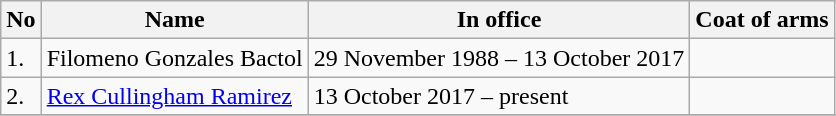<table class="wikitable">
<tr>
<th>No</th>
<th>Name</th>
<th>In office</th>
<th>Coat of arms</th>
</tr>
<tr>
<td>1.</td>
<td>Filomeno Gonzales Bactol</td>
<td>29 November 1988 – 13 October 2017</td>
<td></td>
</tr>
<tr>
<td>2.</td>
<td><a href='#'>Rex Cullingham Ramirez</a></td>
<td>13 October 2017 – present</td>
<td></td>
</tr>
<tr>
</tr>
</table>
